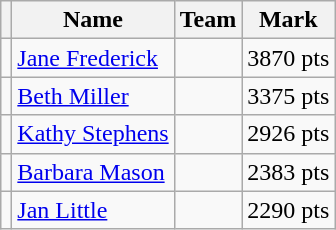<table class=wikitable>
<tr>
<th></th>
<th>Name</th>
<th>Team</th>
<th>Mark</th>
</tr>
<tr>
<td></td>
<td><a href='#'>Jane Frederick</a></td>
<td></td>
<td>3870 pts</td>
</tr>
<tr>
<td></td>
<td><a href='#'>Beth Miller</a></td>
<td></td>
<td>3375 pts</td>
</tr>
<tr>
<td></td>
<td><a href='#'>Kathy Stephens</a></td>
<td></td>
<td>2926 pts</td>
</tr>
<tr>
<td></td>
<td><a href='#'>Barbara Mason</a></td>
<td></td>
<td>2383 pts</td>
</tr>
<tr>
<td></td>
<td><a href='#'>Jan Little</a></td>
<td></td>
<td>2290 pts</td>
</tr>
</table>
